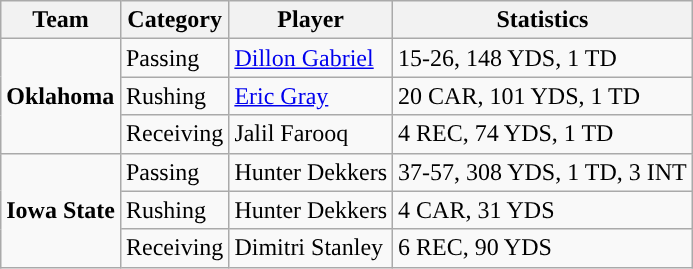<table class="wikitable" style="float: right;">
<tr>
<th>Team</th>
<th>Category</th>
<th>Player</th>
<th>Statistics</th>
</tr>
<tr>
<td rowspan=3><strong>Oklahoma</strong></td>
<td>Passing</td>
<td><a href='#'>Dillon Gabriel</a></td>
<td>15-26, 148 YDS, 1 TD</td>
</tr>
<tr>
<td>Rushing</td>
<td><a href='#'>Eric Gray</a></td>
<td>20 CAR, 101 YDS, 1 TD</td>
</tr>
<tr>
<td>Receiving</td>
<td>Jalil Farooq</td>
<td>4 REC, 74 YDS, 1 TD</td>
</tr>
<tr>
<td rowspan=3><strong>Iowa State</strong></td>
<td>Passing</td>
<td>Hunter Dekkers</td>
<td>37-57, 308 YDS, 1 TD, 3 INT</td>
</tr>
<tr>
<td>Rushing</td>
<td>Hunter Dekkers</td>
<td>4 CAR, 31 YDS</td>
</tr>
<tr>
<td>Receiving</td>
<td>Dimitri Stanley</td>
<td>6 REC, 90 YDS</td>
</tr>
</table>
